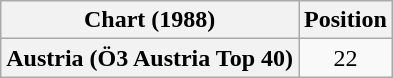<table class="wikitable plainrowheaders" style="text-align:center">
<tr>
<th>Chart (1988)</th>
<th>Position</th>
</tr>
<tr>
<th scope="row">Austria (Ö3 Austria Top 40)</th>
<td>22</td>
</tr>
</table>
